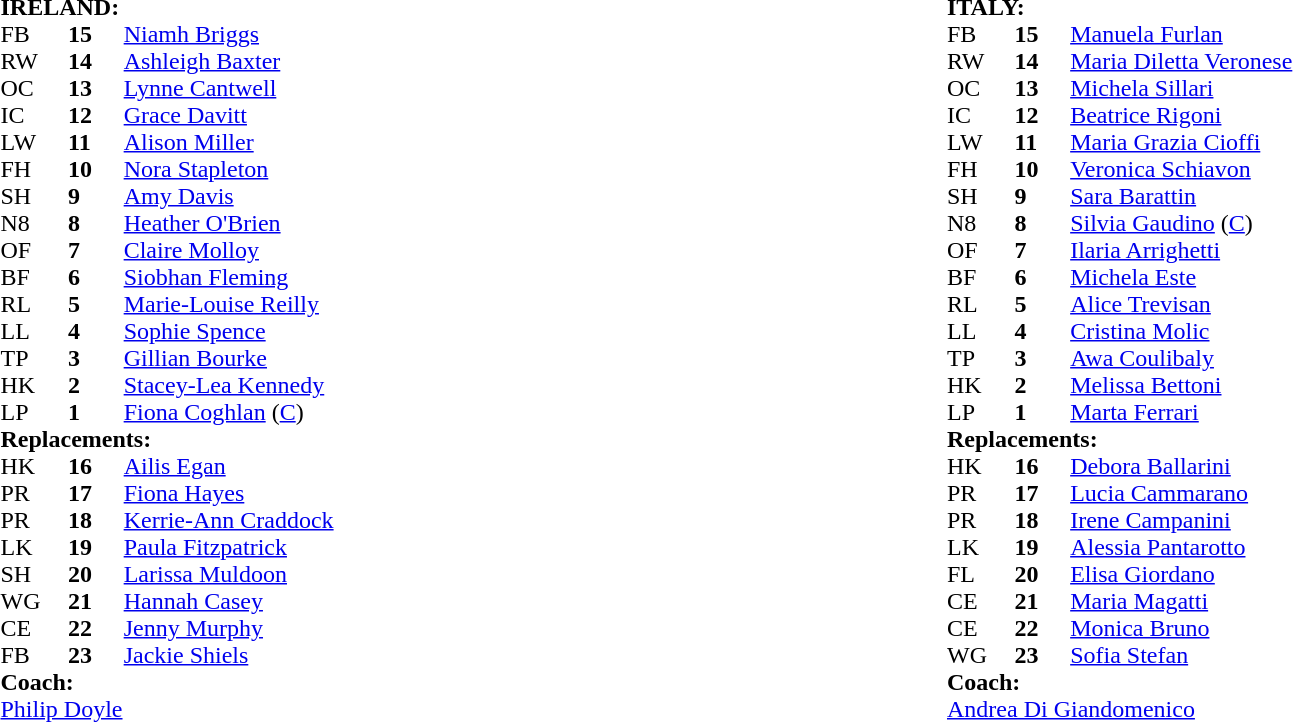<table style="width:100%">
<tr>
<td width="50%"><br><table cellspacing="0" cellpadding="0">
<tr>
<td colspan="4"><strong>IRELAND:</strong></td>
</tr>
<tr>
<th width="3%"></th>
<th width="3%"></th>
<th width="22%"></th>
<th width="22%"></th>
</tr>
<tr>
<td>FB</td>
<td><strong>15</strong></td>
<td><a href='#'>Niamh Briggs</a></td>
<td></td>
</tr>
<tr>
<td>RW</td>
<td><strong>14</strong></td>
<td><a href='#'>Ashleigh Baxter</a></td>
</tr>
<tr>
<td>OC</td>
<td><strong>13</strong></td>
<td><a href='#'>Lynne Cantwell</a></td>
<td></td>
</tr>
<tr>
<td>IC</td>
<td><strong>12</strong></td>
<td><a href='#'>Grace Davitt</a></td>
</tr>
<tr>
<td>LW</td>
<td><strong>11</strong></td>
<td><a href='#'>Alison Miller</a></td>
<td></td>
</tr>
<tr>
<td>FH</td>
<td><strong>10</strong></td>
<td><a href='#'>Nora Stapleton</a></td>
</tr>
<tr>
<td>SH</td>
<td><strong>9</strong></td>
<td><a href='#'>Amy Davis</a></td>
<td></td>
</tr>
<tr>
<td>N8</td>
<td><strong>8</strong></td>
<td><a href='#'>Heather O'Brien</a></td>
</tr>
<tr>
<td>OF</td>
<td><strong>7</strong></td>
<td><a href='#'>Claire Molloy</a></td>
</tr>
<tr>
<td>BF</td>
<td><strong>6</strong></td>
<td><a href='#'>Siobhan Fleming</a></td>
<td></td>
</tr>
<tr>
<td>RL</td>
<td><strong>5</strong></td>
<td><a href='#'>Marie-Louise Reilly</a></td>
</tr>
<tr>
<td>LL</td>
<td><strong>4</strong></td>
<td><a href='#'>Sophie Spence</a></td>
</tr>
<tr>
<td>TP</td>
<td><strong>3</strong></td>
<td><a href='#'>Gillian Bourke</a></td>
<td></td>
</tr>
<tr>
<td>HK</td>
<td><strong>2</strong></td>
<td><a href='#'>Stacey-Lea Kennedy</a></td>
<td></td>
</tr>
<tr>
<td>LP</td>
<td><strong>1</strong></td>
<td><a href='#'>Fiona Coghlan</a> (<a href='#'>C</a>)</td>
<td></td>
</tr>
<tr>
<td colspan=4><strong>Replacements:</strong></td>
</tr>
<tr>
<td>HK</td>
<td><strong>16</strong></td>
<td><a href='#'>Ailis Egan</a></td>
<td></td>
</tr>
<tr>
<td>PR</td>
<td><strong>17</strong></td>
<td><a href='#'>Fiona Hayes</a></td>
<td></td>
</tr>
<tr>
<td>PR</td>
<td><strong>18</strong></td>
<td><a href='#'>Kerrie-Ann Craddock</a></td>
<td></td>
</tr>
<tr>
<td>LK</td>
<td><strong>19</strong></td>
<td><a href='#'>Paula Fitzpatrick</a></td>
<td></td>
</tr>
<tr>
<td>SH</td>
<td><strong>20</strong></td>
<td><a href='#'>Larissa Muldoon</a></td>
<td></td>
</tr>
<tr>
<td>WG</td>
<td><strong>21</strong></td>
<td><a href='#'>Hannah Casey</a></td>
<td></td>
</tr>
<tr>
<td>CE</td>
<td><strong>22</strong></td>
<td><a href='#'>Jenny Murphy</a></td>
<td></td>
</tr>
<tr>
<td>FB</td>
<td><strong>23</strong></td>
<td><a href='#'>Jackie Shiels</a></td>
<td></td>
</tr>
<tr>
<td colspan="4"><strong>Coach:</strong></td>
</tr>
<tr>
<td colspan="4"> <a href='#'>Philip Doyle</a></td>
</tr>
<tr>
</tr>
</table>
</td>
<td width="50%"><br><table cellspacing="0" cellpadding="0">
<tr>
<td colspan="4"><strong>ITALY:</strong></td>
</tr>
<tr>
<th width="3%"></th>
<th width="3%"></th>
<th width="22%"></th>
<th width="22%"></th>
</tr>
<tr>
<td>FB</td>
<td><strong>15</strong></td>
<td><a href='#'>Manuela Furlan</a></td>
</tr>
<tr>
<td>RW</td>
<td><strong>14</strong></td>
<td><a href='#'>Maria Diletta Veronese</a></td>
<td></td>
</tr>
<tr>
<td>OC</td>
<td><strong>13</strong></td>
<td><a href='#'>Michela Sillari</a></td>
<td></td>
</tr>
<tr>
<td>IC</td>
<td><strong>12</strong></td>
<td><a href='#'>Beatrice Rigoni</a></td>
</tr>
<tr>
<td>LW</td>
<td><strong>11</strong></td>
<td><a href='#'>Maria Grazia Cioffi</a></td>
</tr>
<tr>
<td>FH</td>
<td><strong>10</strong></td>
<td><a href='#'>Veronica Schiavon</a></td>
<td></td>
</tr>
<tr>
<td>SH</td>
<td><strong>9</strong></td>
<td><a href='#'>Sara Barattin</a></td>
</tr>
<tr>
<td>N8</td>
<td><strong>8</strong></td>
<td><a href='#'>Silvia Gaudino</a> (<a href='#'>C</a>)</td>
</tr>
<tr>
<td>OF</td>
<td><strong>7</strong></td>
<td><a href='#'>Ilaria Arrighetti</a></td>
<td></td>
</tr>
<tr>
<td>BF</td>
<td><strong>6</strong></td>
<td><a href='#'>Michela Este</a></td>
</tr>
<tr>
<td>RL</td>
<td><strong>5</strong></td>
<td><a href='#'>Alice Trevisan</a></td>
<td></td>
</tr>
<tr>
<td>LL</td>
<td><strong>4</strong></td>
<td><a href='#'>Cristina Molic</a></td>
</tr>
<tr>
<td>TP</td>
<td><strong>3</strong></td>
<td><a href='#'>Awa Coulibaly</a></td>
<td></td>
</tr>
<tr>
<td>HK</td>
<td><strong>2</strong></td>
<td><a href='#'>Melissa Bettoni</a></td>
<td></td>
</tr>
<tr>
<td>LP</td>
<td><strong>1</strong></td>
<td><a href='#'>Marta Ferrari</a></td>
<td></td>
</tr>
<tr>
<td colspan=4><strong>Replacements:</strong></td>
</tr>
<tr>
<td>HK</td>
<td><strong>16</strong></td>
<td><a href='#'>Debora Ballarini</a></td>
<td></td>
</tr>
<tr>
<td>PR</td>
<td><strong>17</strong></td>
<td><a href='#'>Lucia Cammarano</a></td>
<td></td>
</tr>
<tr>
<td>PR</td>
<td><strong>18</strong></td>
<td><a href='#'>Irene Campanini</a></td>
<td></td>
</tr>
<tr>
<td>LK</td>
<td><strong>19</strong></td>
<td><a href='#'>Alessia Pantarotto</a></td>
<td></td>
</tr>
<tr>
<td>FL</td>
<td><strong>20</strong></td>
<td><a href='#'>Elisa Giordano</a></td>
<td></td>
</tr>
<tr>
<td>CE</td>
<td><strong>21</strong></td>
<td><a href='#'>Maria Magatti</a></td>
<td></td>
</tr>
<tr>
<td>CE</td>
<td><strong>22</strong></td>
<td><a href='#'>Monica Bruno</a></td>
<td></td>
</tr>
<tr>
<td>WG</td>
<td><strong>23</strong></td>
<td><a href='#'>Sofia Stefan</a></td>
<td></td>
</tr>
<tr>
<td colspan="4"><strong>Coach:</strong></td>
</tr>
<tr>
<td colspan="4"> <a href='#'>Andrea Di Giandomenico</a></td>
</tr>
<tr>
</tr>
</table>
</td>
</tr>
</table>
